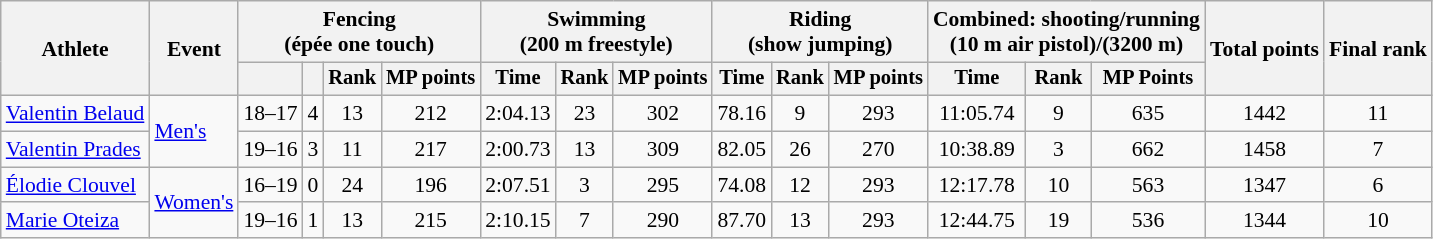<table class="wikitable" style="font-size:90%">
<tr>
<th rowspan="2">Athlete</th>
<th rowspan="2">Event</th>
<th colspan=4>Fencing<br><span>(épée one touch)</span></th>
<th colspan=3>Swimming<br><span>(200 m freestyle)</span></th>
<th colspan=3>Riding<br><span>(show jumping)</span></th>
<th colspan=3>Combined: shooting/running<br><span>(10 m air pistol)/(3200 m)</span></th>
<th rowspan=2>Total points</th>
<th rowspan=2>Final rank</th>
</tr>
<tr style="font-size:95%">
<th></th>
<th></th>
<th>Rank</th>
<th>MP points</th>
<th>Time</th>
<th>Rank</th>
<th>MP points</th>
<th>Time</th>
<th>Rank</th>
<th>MP points</th>
<th>Time</th>
<th>Rank</th>
<th>MP Points</th>
</tr>
<tr align=center>
<td align=left><a href='#'>Valentin Belaud</a></td>
<td align=left rowspan=2><a href='#'>Men's</a></td>
<td>18–17</td>
<td>4</td>
<td>13</td>
<td>212</td>
<td>2:04.13</td>
<td>23</td>
<td>302</td>
<td>78.16</td>
<td>9</td>
<td>293</td>
<td>11:05.74</td>
<td>9</td>
<td>635</td>
<td>1442</td>
<td>11</td>
</tr>
<tr align=center>
<td align=left><a href='#'>Valentin Prades</a></td>
<td>19–16</td>
<td>3</td>
<td>11</td>
<td>217</td>
<td>2:00.73</td>
<td>13</td>
<td>309</td>
<td>82.05</td>
<td>26</td>
<td>270</td>
<td>10:38.89</td>
<td>3</td>
<td>662</td>
<td>1458</td>
<td>7</td>
</tr>
<tr align=center>
<td align=left><a href='#'>Élodie Clouvel</a></td>
<td align=left rowspan=2><a href='#'>Women's</a></td>
<td>16–19</td>
<td>0</td>
<td>24</td>
<td>196</td>
<td>2:07.51</td>
<td>3</td>
<td>295</td>
<td>74.08</td>
<td>12</td>
<td>293</td>
<td>12:17.78</td>
<td>10</td>
<td>563</td>
<td>1347</td>
<td>6</td>
</tr>
<tr align=center>
<td align=left><a href='#'>Marie Oteiza</a></td>
<td>19–16</td>
<td>1</td>
<td>13</td>
<td>215</td>
<td>2:10.15</td>
<td>7</td>
<td>290</td>
<td>87.70</td>
<td>13</td>
<td>293</td>
<td>12:44.75</td>
<td>19</td>
<td>536</td>
<td>1344</td>
<td>10</td>
</tr>
</table>
